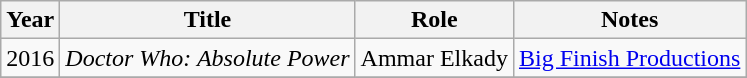<table class="wikitable">
<tr>
<th>Year</th>
<th>Title</th>
<th>Role</th>
<th>Notes</th>
</tr>
<tr>
<td>2016</td>
<td><em>Doctor Who: Absolute Power</em></td>
<td>Ammar Elkady</td>
<td><a href='#'>Big Finish Productions</a></td>
</tr>
<tr>
</tr>
</table>
